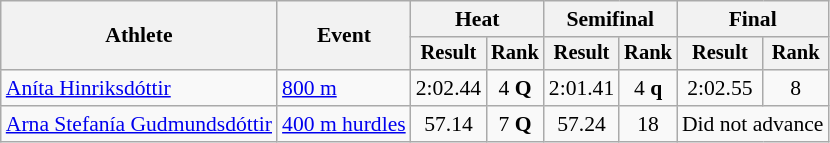<table class="wikitable" style="font-size:90%">
<tr>
<th rowspan=2>Athlete</th>
<th rowspan=2>Event</th>
<th colspan=2>Heat</th>
<th colspan=2>Semifinal</th>
<th colspan=2>Final</th>
</tr>
<tr style="font-size:95%">
<th>Result</th>
<th>Rank</th>
<th>Result</th>
<th>Rank</th>
<th>Result</th>
<th>Rank</th>
</tr>
<tr align=center>
<td align=left><a href='#'>Aníta Hinriksdóttir</a></td>
<td style="text-align:left;"><a href='#'>800 m</a></td>
<td>2:02.44</td>
<td>4 <strong>Q</strong></td>
<td>2:01.41</td>
<td>4 <strong>q</strong></td>
<td>2:02.55</td>
<td>8</td>
</tr>
<tr align="center">
<td align=left><a href='#'>Arna Stefanía Gudmundsdóttir</a></td>
<td style="text-align:left;"><a href='#'>400 m hurdles</a></td>
<td>57.14 <strong></strong></td>
<td>7 <strong>Q</strong></td>
<td>57.24</td>
<td>18</td>
<td colspan="2">Did not advance</td>
</tr>
</table>
